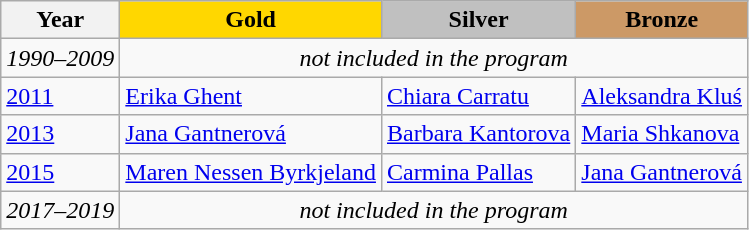<table class="wikitable">
<tr>
<th>Year</th>
<td align=center bgcolor=gold><strong>Gold</strong></td>
<td align=center bgcolor=silver><strong>Silver</strong></td>
<td align=center bgcolor=cc9966><strong>Bronze</strong></td>
</tr>
<tr>
<td><em>1990–2009</em></td>
<td colspan=3 align=center><em>not included in the program</em></td>
</tr>
<tr>
<td><a href='#'>2011</a></td>
<td> <a href='#'>Erika Ghent</a></td>
<td> <a href='#'>Chiara Carratu</a></td>
<td> <a href='#'>Aleksandra Kluś</a></td>
</tr>
<tr>
<td><a href='#'>2013</a></td>
<td> <a href='#'>Jana Gantnerová</a></td>
<td> <a href='#'>Barbara Kantorova</a></td>
<td> <a href='#'>Maria Shkanova</a></td>
</tr>
<tr>
<td><a href='#'>2015</a></td>
<td> <a href='#'>Maren Nessen Byrkjeland</a></td>
<td> <a href='#'>Carmina Pallas</a></td>
<td> <a href='#'>Jana Gantnerová</a></td>
</tr>
<tr>
<td><em>2017–2019</em></td>
<td colspan=3 align=center><em>not included in the program</em></td>
</tr>
</table>
